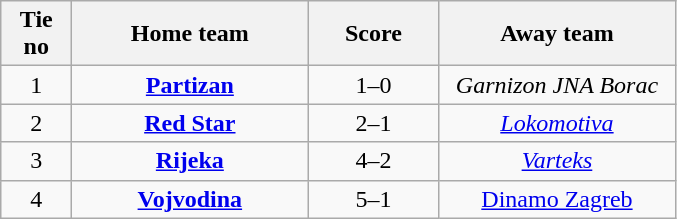<table class="wikitable" style="text-align: center">
<tr>
<th width=40>Tie no</th>
<th width=150>Home team</th>
<th width=80>Score</th>
<th width=150>Away team</th>
</tr>
<tr>
<td>1</td>
<td><strong><a href='#'>Partizan</a></strong></td>
<td>1–0</td>
<td><em>Garnizon JNA Borac</em></td>
</tr>
<tr>
<td>2</td>
<td><strong><a href='#'>Red Star</a></strong></td>
<td>2–1</td>
<td><em><a href='#'>Lokomotiva</a></em></td>
</tr>
<tr>
<td>3</td>
<td><strong><a href='#'>Rijeka</a></strong></td>
<td>4–2</td>
<td><em><a href='#'>Varteks</a></em></td>
</tr>
<tr>
<td>4</td>
<td><strong><a href='#'>Vojvodina</a></strong></td>
<td>5–1</td>
<td><a href='#'>Dinamo Zagreb</a></td>
</tr>
</table>
